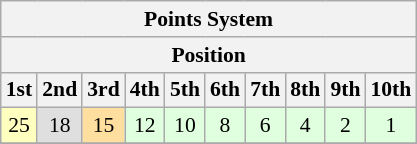<table class="wikitable" style="font-size: 90%;">
<tr>
<th colspan=11>Points System</th>
</tr>
<tr>
<th colspan=10>Position</th>
</tr>
<tr>
<th>1st</th>
<th>2nd</th>
<th>3rd</th>
<th>4th</th>
<th>5th</th>
<th>6th</th>
<th>7th</th>
<th>8th</th>
<th>9th</th>
<th>10th</th>
</tr>
<tr>
<td style="background:#FFFFBF;" align="center">25</td>
<td style="background:#DFDFDF;" align="center">18</td>
<td style="background:#FFDF9F;" align="center">15</td>
<td style="background:#DFFFDF;" align="center">12</td>
<td style="background:#DFFFDF;" align="center">10</td>
<td style="background:#DFFFDF;" align="center">8</td>
<td style="background:#DFFFDF;" align="center">6</td>
<td style="background:#DFFFDF;" align="center">4</td>
<td style="background:#DFFFDF;" align="center">2</td>
<td style="background:#DFFFDF;" align="center">1</td>
</tr>
<tr>
</tr>
</table>
